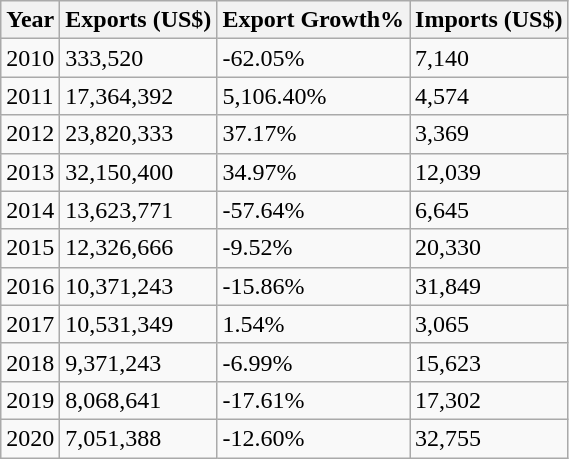<table class="wikitable sortable">
<tr>
<th>Year</th>
<th><strong>Exports (US$)</strong></th>
<th>Export Growth%</th>
<th><strong>Imports (US$)</strong></th>
</tr>
<tr>
<td>2010</td>
<td>     333,520</td>
<td> -62.05%</td>
<td>7,140</td>
</tr>
<tr>
<td>2011</td>
<td>17,364,392</td>
<td> 5,106.40%</td>
<td>4,574</td>
</tr>
<tr>
<td>2012</td>
<td>23,820,333</td>
<td> 37.17%</td>
<td>3,369</td>
</tr>
<tr>
<td>2013</td>
<td>32,150,400</td>
<td> 34.97%</td>
<td>12,039</td>
</tr>
<tr>
<td>2014</td>
<td>13,623,771</td>
<td> -57.64%</td>
<td>6,645</td>
</tr>
<tr>
<td>2015</td>
<td>12,326,666</td>
<td> -9.52%</td>
<td>20,330</td>
</tr>
<tr>
<td>2016</td>
<td>10,371,243</td>
<td> -15.86%</td>
<td>31,849</td>
</tr>
<tr>
<td>2017</td>
<td>10,531,349</td>
<td> 1.54%</td>
<td>3,065</td>
</tr>
<tr>
<td>2018</td>
<td>  9,371,243</td>
<td> -6.99%</td>
<td>15,623</td>
</tr>
<tr>
<td>2019</td>
<td>  8,068,641</td>
<td> -17.61%</td>
<td>17,302</td>
</tr>
<tr>
<td>2020</td>
<td>  7,051,388</td>
<td> -12.60%</td>
<td>32,755</td>
</tr>
</table>
